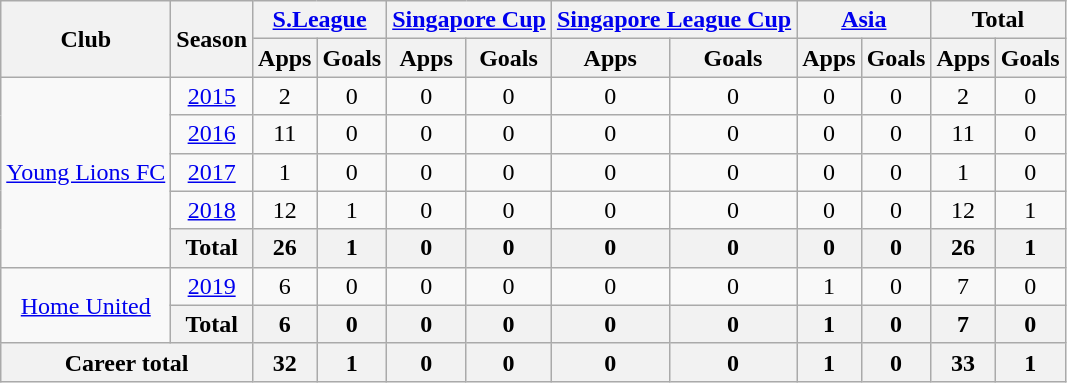<table style="text-align:center" class="wikitable">
<tr>
<th rowspan="2">Club</th>
<th rowspan="2">Season</th>
<th colspan="2"><a href='#'>S.League</a></th>
<th colspan="2"><a href='#'>Singapore Cup</a></th>
<th colspan="2"><a href='#'>Singapore League Cup</a></th>
<th colspan="2"><a href='#'>Asia</a></th>
<th colspan="2">Total</th>
</tr>
<tr>
<th>Apps</th>
<th>Goals</th>
<th>Apps</th>
<th>Goals</th>
<th>Apps</th>
<th>Goals</th>
<th>Apps</th>
<th>Goals</th>
<th>Apps</th>
<th>Goals</th>
</tr>
<tr>
<td rowspan="5"><a href='#'>Young Lions FC</a></td>
<td><a href='#'>2015</a></td>
<td>2</td>
<td>0</td>
<td>0</td>
<td>0</td>
<td>0</td>
<td>0</td>
<td>0</td>
<td>0</td>
<td>2</td>
<td>0</td>
</tr>
<tr>
<td><a href='#'>2016</a></td>
<td>11</td>
<td>0</td>
<td>0</td>
<td>0</td>
<td>0</td>
<td>0</td>
<td>0</td>
<td>0</td>
<td>11</td>
<td>0</td>
</tr>
<tr>
<td><a href='#'>2017</a></td>
<td>1</td>
<td>0</td>
<td>0</td>
<td>0</td>
<td>0</td>
<td>0</td>
<td>0</td>
<td>0</td>
<td>1</td>
<td>0</td>
</tr>
<tr>
<td><a href='#'>2018</a></td>
<td>12</td>
<td>1</td>
<td>0</td>
<td>0</td>
<td>0</td>
<td>0</td>
<td>0</td>
<td>0</td>
<td>12</td>
<td>1</td>
</tr>
<tr>
<th>Total</th>
<th>26</th>
<th>1</th>
<th>0</th>
<th>0</th>
<th>0</th>
<th>0</th>
<th>0</th>
<th>0</th>
<th>26</th>
<th>1</th>
</tr>
<tr>
<td rowspan="2"><a href='#'>Home United</a></td>
<td><a href='#'>2019</a></td>
<td>6</td>
<td>0</td>
<td>0</td>
<td>0</td>
<td>0</td>
<td>0</td>
<td>1</td>
<td>0</td>
<td>7</td>
<td>0</td>
</tr>
<tr>
<th>Total</th>
<th>6</th>
<th>0</th>
<th>0</th>
<th>0</th>
<th>0</th>
<th>0</th>
<th>1</th>
<th>0</th>
<th>7</th>
<th>0</th>
</tr>
<tr>
<th colspan=2>Career total</th>
<th>32</th>
<th>1</th>
<th>0</th>
<th>0</th>
<th>0</th>
<th>0</th>
<th>1</th>
<th>0</th>
<th>33</th>
<th>1</th>
</tr>
</table>
